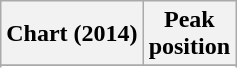<table class="wikitable unsortable plainrowheaders" style="text-align:center">
<tr>
<th scope="col">Chart (2014)</th>
<th scope="col">Peak<br>position</th>
</tr>
<tr>
</tr>
<tr>
</tr>
</table>
